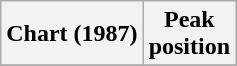<table class="wikitable plainrowheaders" style="text-align:center">
<tr>
<th scope="col">Chart (1987)</th>
<th scope="col">Peak<br>position</th>
</tr>
<tr>
</tr>
</table>
